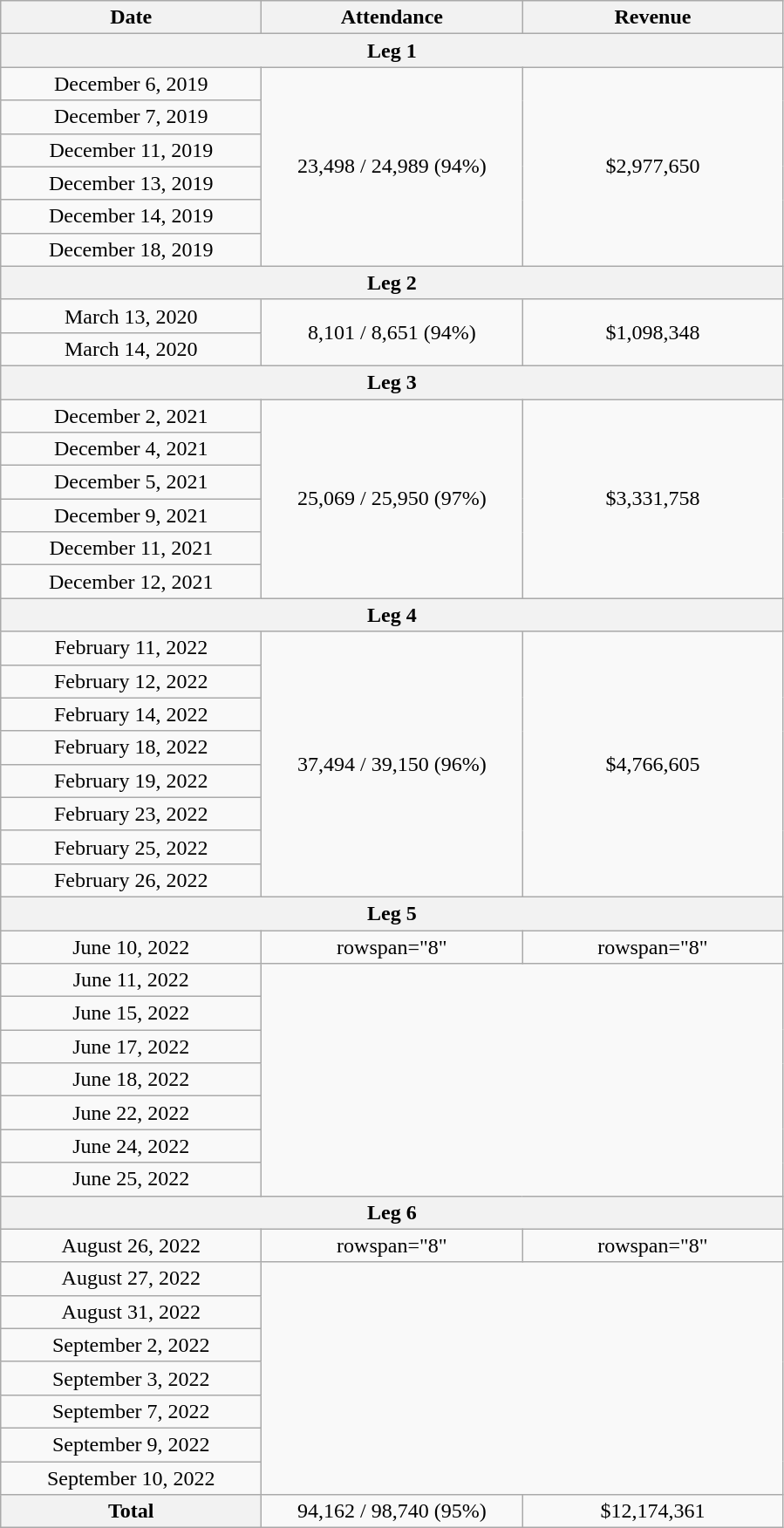<table class="wikitable plainrowheaders" style="text-align:center;">
<tr>
<th scope="col" style="width:12em;">Date</th>
<th scope="col" style="width:12em;">Attendance</th>
<th scope="col" style="width:12em;">Revenue</th>
</tr>
<tr>
<th colspan="3">Leg 1</th>
</tr>
<tr>
<td>December 6, 2019</td>
<td rowspan="6">23,498 / 24,989 (94%)</td>
<td rowspan="6">$2,977,650</td>
</tr>
<tr>
<td>December 7, 2019</td>
</tr>
<tr>
<td>December 11, 2019</td>
</tr>
<tr>
<td>December 13, 2019</td>
</tr>
<tr>
<td>December 14, 2019</td>
</tr>
<tr>
<td>December 18, 2019</td>
</tr>
<tr>
<th colspan="3">Leg 2</th>
</tr>
<tr>
<td>March 13, 2020</td>
<td rowspan="2">8,101 / 8,651 (94%)</td>
<td rowspan="2">$1,098,348</td>
</tr>
<tr>
<td>March 14, 2020</td>
</tr>
<tr>
<th colspan="3">Leg 3</th>
</tr>
<tr>
<td>December 2, 2021</td>
<td rowspan="6">25,069 / 25,950 (97%)</td>
<td rowspan="6">$3,331,758</td>
</tr>
<tr>
<td>December 4, 2021</td>
</tr>
<tr>
<td>December 5, 2021</td>
</tr>
<tr>
<td>December 9, 2021</td>
</tr>
<tr>
<td>December 11, 2021</td>
</tr>
<tr>
<td>December 12, 2021</td>
</tr>
<tr>
<th colspan="3">Leg 4</th>
</tr>
<tr>
<td scope="row">February 11, 2022</td>
<td rowspan="8">37,494 / 39,150 (96%)</td>
<td rowspan="8">$4,766,605</td>
</tr>
<tr>
<td scope="row">February 12, 2022</td>
</tr>
<tr>
<td scope="row">February 14, 2022</td>
</tr>
<tr>
<td scope="row">February 18, 2022</td>
</tr>
<tr>
<td scope="row">February 19, 2022</td>
</tr>
<tr>
<td scope="row">February 23, 2022</td>
</tr>
<tr>
<td scope="row">February 25, 2022</td>
</tr>
<tr>
<td scope="row">February 26, 2022</td>
</tr>
<tr>
<th colspan="3" scope="col" style="width:12em;">Leg 5</th>
</tr>
<tr>
<td scope="row">June 10, 2022</td>
<td>rowspan="8" </td>
<td>rowspan="8" </td>
</tr>
<tr>
<td scope="row">June 11, 2022</td>
</tr>
<tr>
<td scope="row">June 15, 2022</td>
</tr>
<tr>
<td scope="row">June 17, 2022</td>
</tr>
<tr>
<td scope="row">June 18, 2022</td>
</tr>
<tr>
<td>June 22, 2022</td>
</tr>
<tr>
<td>June 24, 2022</td>
</tr>
<tr>
<td>June 25, 2022</td>
</tr>
<tr>
<th colspan="3" scope="col" style="width:12em;">Leg 6</th>
</tr>
<tr>
<td scope="row">August 26, 2022</td>
<td>rowspan="8" </td>
<td>rowspan="8" </td>
</tr>
<tr>
<td scope="row">August 27, 2022</td>
</tr>
<tr>
<td scope="row">August 31, 2022</td>
</tr>
<tr>
<td scope="row">September 2, 2022</td>
</tr>
<tr>
<td scope="row">September 3, 2022</td>
</tr>
<tr>
<td scope="row">September 7, 2022</td>
</tr>
<tr>
<td scope="row">September 9, 2022</td>
</tr>
<tr>
<td scope="row">September 10, 2022</td>
</tr>
<tr>
<th colspan="1">Total</th>
<td>94,162 / 98,740 (95%)</td>
<td>$12,174,361</td>
</tr>
</table>
